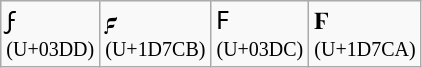<table class="wikitable">
<tr>
<td>ϝ<br><small>(U+03DD)</small></td>
<td>𝟋<br><small>(U+1D7CB)</small></td>
<td>Ϝ<br><small>(U+03DC)</small></td>
<td>𝟊<br><small>(U+1D7CA)</small></td>
</tr>
</table>
